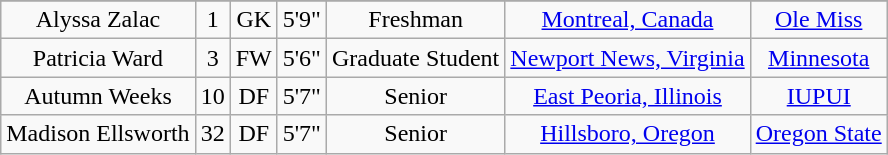<table class="wikitable sortable" style="text-align:center;" border="1">
<tr align=center>
</tr>
<tr>
<td>Alyssa Zalac</td>
<td>1</td>
<td>GK</td>
<td>5'9"</td>
<td> Freshman</td>
<td><a href='#'>Montreal, Canada</a></td>
<td><a href='#'>Ole Miss</a></td>
</tr>
<tr>
<td>Patricia Ward</td>
<td>3</td>
<td>FW</td>
<td>5'6"</td>
<td>Graduate Student</td>
<td><a href='#'>Newport News, Virginia</a></td>
<td><a href='#'>Minnesota</a></td>
</tr>
<tr>
<td>Autumn Weeks</td>
<td>10</td>
<td>DF</td>
<td>5'7"</td>
<td>Senior</td>
<td><a href='#'>East Peoria, Illinois</a></td>
<td><a href='#'>IUPUI</a></td>
</tr>
<tr>
<td>Madison Ellsworth</td>
<td>32</td>
<td>DF</td>
<td>5'7"</td>
<td> Senior</td>
<td><a href='#'>Hillsboro, Oregon</a></td>
<td><a href='#'>Oregon State</a></td>
</tr>
</table>
